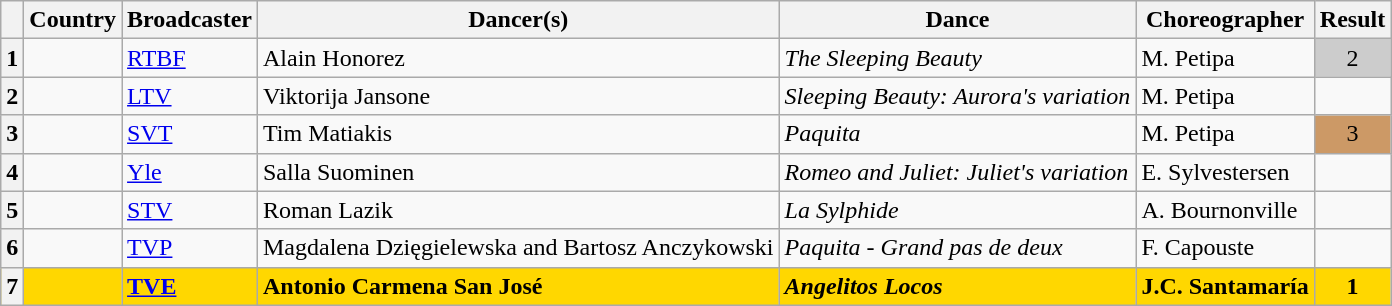<table class="wikitable sortable plainrowheaders">
<tr>
<th scope="col"></th>
<th scope="col">Country</th>
<th scope="col">Broadcaster</th>
<th scope="col">Dancer(s)</th>
<th scope="col">Dance</th>
<th scope="col">Choreographer</th>
<th scope="col">Result</th>
</tr>
<tr>
<th scope="row" style="text-align:center;">1</th>
<td></td>
<td><a href='#'>RTBF</a></td>
<td>Alain Honorez</td>
<td><em>The Sleeping Beauty</em></td>
<td>M. Petipa</td>
<td style="text-align:center; background-color:#CCC;">2</td>
</tr>
<tr>
<th scope="row" style="text-align:center;">2</th>
<td></td>
<td><a href='#'>LTV</a></td>
<td>Viktorija Jansone</td>
<td><em>Sleeping Beauty: Aurora's variation</em></td>
<td>M. Petipa</td>
<td></td>
</tr>
<tr>
<th scope="row" style="text-align:center;">3</th>
<td></td>
<td><a href='#'>SVT</a></td>
<td>Tim Matiakis</td>
<td><em>Paquita</em></td>
<td>M. Petipa</td>
<td style="text-align:center; background-color:#C96;">3</td>
</tr>
<tr>
<th scope="row" style="text-align:center;">4</th>
<td></td>
<td><a href='#'>Yle</a></td>
<td>Salla Suominen</td>
<td><em>Romeo and Juliet: Juliet's variation</em></td>
<td>E. Sylvestersen</td>
<td></td>
</tr>
<tr>
<th scope="row" style="text-align:center;">5</th>
<td></td>
<td><a href='#'>STV</a></td>
<td>Roman Lazik</td>
<td><em>La Sylphide</em></td>
<td>A. Bournonville</td>
<td></td>
</tr>
<tr>
<th scope="row" style="text-align:center;">6</th>
<td></td>
<td><a href='#'>TVP</a></td>
<td>Magdalena Dzięgielewska and Bartosz Anczykowski</td>
<td><em>Paquita - Grand pas de deux</em></td>
<td>F. Capouste</td>
<td></td>
</tr>
<tr style="font-weight:bold; background:gold;">
<th scope="row" style="text-align:center;">7</th>
<td></td>
<td><a href='#'>TVE</a></td>
<td>Antonio Carmena San José</td>
<td><em>Angelitos Locos</em></td>
<td>J.C. Santamaría</td>
<td style="text-align:center;">1</td>
</tr>
</table>
